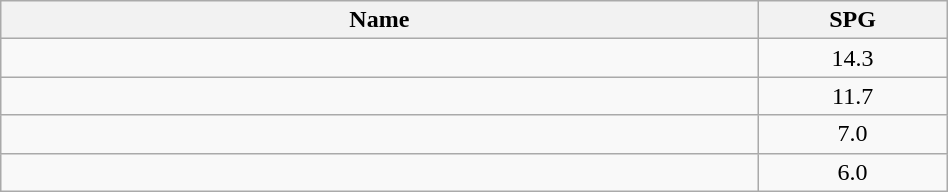<table class=wikitable width="50%">
<tr>
<th width="80%">Name</th>
<th width="20%">SPG</th>
</tr>
<tr>
<td></td>
<td align=center>14.3</td>
</tr>
<tr>
<td></td>
<td align=center>11.7</td>
</tr>
<tr>
<td></td>
<td align=center>7.0</td>
</tr>
<tr>
<td></td>
<td align=center>6.0</td>
</tr>
</table>
